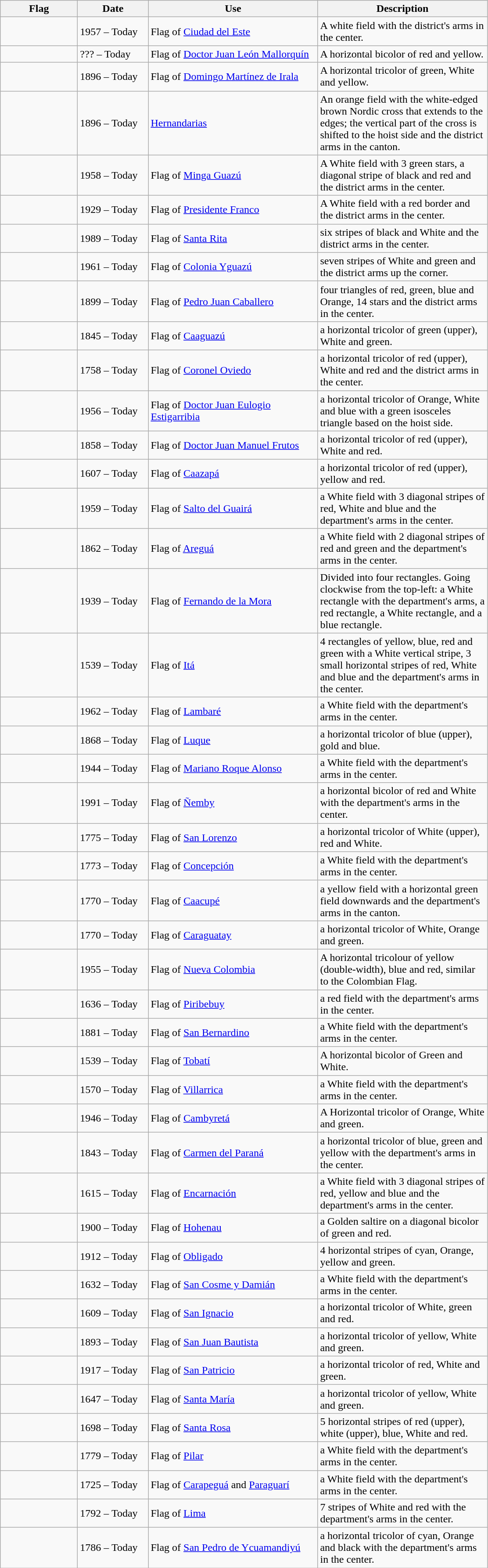<table class="wikitable">
<tr>
<th style="width:110px;">Flag</th>
<th style="width:100px;">Date</th>
<th style="width:250px;">Use</th>
<th style="width:250px;">Description</th>
</tr>
<tr>
<td></td>
<td>1957 – Today</td>
<td>Flag of <a href='#'>Ciudad del Este</a></td>
<td>A white field with the district's arms in the center.</td>
</tr>
<tr>
<td></td>
<td>??? – Today</td>
<td>Flag of <a href='#'>Doctor Juan León Mallorquín</a></td>
<td>A horizontal bicolor of red and yellow.</td>
</tr>
<tr>
<td></td>
<td>1896 – Today</td>
<td>Flag of <a href='#'>Domingo Martínez de Irala</a></td>
<td>A horizontal tricolor of green, White and yellow.</td>
</tr>
<tr>
<td></td>
<td>1896 – Today</td>
<td><a href='#'>Hernandarias</a></td>
<td>An orange field with the white-edged brown Nordic cross that extends to the edges; the vertical part of the cross is shifted to the hoist side and the district arms in the canton.</td>
</tr>
<tr>
<td></td>
<td>1958 – Today</td>
<td>Flag of <a href='#'>Minga Guazú</a></td>
<td>A White field with 3 green stars, a diagonal stripe of black and red and the district arms in the center.</td>
</tr>
<tr>
<td></td>
<td>1929 – Today</td>
<td>Flag of <a href='#'>Presidente Franco</a></td>
<td>A White field with a red border and the district arms in the center.</td>
</tr>
<tr>
<td></td>
<td>1989 – Today</td>
<td>Flag of <a href='#'>Santa Rita</a></td>
<td>six stripes of black and White and the district arms in the center.</td>
</tr>
<tr>
<td></td>
<td>1961 – Today</td>
<td>Flag of <a href='#'>Colonia Yguazú</a></td>
<td>seven stripes of White and green and the district arms up the corner.</td>
</tr>
<tr>
<td></td>
<td>1899 – Today</td>
<td>Flag of <a href='#'>Pedro Juan Caballero</a></td>
<td>four triangles of red, green, blue and Orange, 14 stars and the district arms in the center.</td>
</tr>
<tr>
<td></td>
<td>1845 – Today</td>
<td>Flag of <a href='#'>Caaguazú</a></td>
<td>a horizontal tricolor of green (upper), White and green.</td>
</tr>
<tr>
<td></td>
<td>1758 – Today</td>
<td>Flag of <a href='#'>Coronel Oviedo</a></td>
<td>a horizontal tricolor of red (upper), White and red and the district arms in the center.</td>
</tr>
<tr>
<td></td>
<td>1956 – Today</td>
<td>Flag of <a href='#'>Doctor Juan Eulogio Estigarribia</a></td>
<td>a horizontal tricolor of Orange, White and blue with a green isosceles triangle based on the hoist side.</td>
</tr>
<tr>
<td></td>
<td>1858 – Today</td>
<td>Flag of <a href='#'>Doctor Juan Manuel Frutos</a></td>
<td>a horizontal tricolor of red (upper), White and red.</td>
</tr>
<tr>
<td></td>
<td>1607 – Today</td>
<td>Flag of <a href='#'>Caazapá</a></td>
<td>a horizontal tricolor of red (upper), yellow and red.</td>
</tr>
<tr>
<td></td>
<td>1959 – Today</td>
<td>Flag of <a href='#'>Salto del Guairá</a></td>
<td>a White field with 3 diagonal stripes of red, White and blue and the department's arms in the center.</td>
</tr>
<tr>
<td></td>
<td>1862 – Today</td>
<td>Flag of <a href='#'>Areguá</a></td>
<td>a White field with 2 diagonal stripes of red and green and the department's arms in the center.</td>
</tr>
<tr>
<td></td>
<td>1939 – Today</td>
<td>Flag of <a href='#'>Fernando de la Mora</a></td>
<td>Divided into four rectangles. Going clockwise from the top-left: a White rectangle with the department's arms, a red rectangle, a White rectangle, and a blue rectangle.</td>
</tr>
<tr>
<td></td>
<td>1539 – Today</td>
<td>Flag of <a href='#'>Itá</a></td>
<td>4 rectangles of yellow, blue, red and green with a White vertical stripe, 3 small horizontal stripes of red, White and blue and the department's arms in the center.</td>
</tr>
<tr>
<td></td>
<td>1962 – Today</td>
<td>Flag of <a href='#'>Lambaré</a></td>
<td>a White field with the department's arms in the center.</td>
</tr>
<tr>
<td></td>
<td>1868 – Today</td>
<td>Flag of <a href='#'>Luque</a></td>
<td>a horizontal tricolor of blue (upper), gold and blue.</td>
</tr>
<tr>
<td></td>
<td>1944 – Today</td>
<td>Flag of <a href='#'>Mariano Roque Alonso</a></td>
<td>a White field with the department's arms in the center.</td>
</tr>
<tr>
<td></td>
<td>1991 – Today</td>
<td>Flag of <a href='#'>Ñemby</a></td>
<td>a horizontal bicolor of red and White with the department's arms in the center.</td>
</tr>
<tr>
<td></td>
<td>1775 – Today</td>
<td>Flag of <a href='#'>San Lorenzo</a></td>
<td>a horizontal tricolor of White (upper), red and White.</td>
</tr>
<tr>
<td></td>
<td>1773 – Today</td>
<td>Flag of <a href='#'>Concepción</a></td>
<td>a White field with the department's arms in the center.</td>
</tr>
<tr>
<td></td>
<td>1770 – Today</td>
<td>Flag of <a href='#'>Caacupé</a></td>
<td>a yellow field with a horizontal green field downwards and the department's arms in the canton.</td>
</tr>
<tr>
<td></td>
<td>1770 – Today</td>
<td>Flag of <a href='#'>Caraguatay</a></td>
<td>a horizontal tricolor of White, Orange and green.</td>
</tr>
<tr>
<td></td>
<td>1955 – Today</td>
<td>Flag of <a href='#'>Nueva Colombia</a></td>
<td>A horizontal tricolour of yellow (double-width), blue and red, similar to the Colombian Flag.</td>
</tr>
<tr>
<td></td>
<td>1636 – Today</td>
<td>Flag of <a href='#'>Piribebuy</a></td>
<td>a red field with the department's arms in the center.</td>
</tr>
<tr>
<td></td>
<td>1881 – Today</td>
<td>Flag of <a href='#'>San Bernardino</a></td>
<td>a White field with the department's arms in the center.</td>
</tr>
<tr>
<td></td>
<td>1539 – Today</td>
<td>Flag of <a href='#'>Tobatí</a></td>
<td>A horizontal bicolor of Green and White.</td>
</tr>
<tr>
<td></td>
<td>1570 – Today</td>
<td>Flag of <a href='#'>Villarrica</a></td>
<td>a White field with the department's arms in the center.</td>
</tr>
<tr>
<td></td>
<td>1946 – Today</td>
<td>Flag of <a href='#'>Cambyretá</a></td>
<td>A Horizontal tricolor of Orange, White and green.</td>
</tr>
<tr>
<td></td>
<td>1843 – Today</td>
<td>Flag of <a href='#'>Carmen del Paraná</a></td>
<td>a horizontal tricolor of blue, green and yellow with the department's arms in the center.</td>
</tr>
<tr>
<td></td>
<td>1615 – Today</td>
<td>Flag of <a href='#'>Encarnación</a></td>
<td>a White field with 3 diagonal stripes of red, yellow and blue and the department's arms in the center.</td>
</tr>
<tr>
<td></td>
<td>1900 – Today</td>
<td>Flag of <a href='#'>Hohenau</a></td>
<td>a Golden saltire on a diagonal bicolor of green and red.</td>
</tr>
<tr>
<td></td>
<td>1912 – Today</td>
<td>Flag of <a href='#'>Obligado</a></td>
<td>4 horizontal stripes of cyan, Orange, yellow and green.</td>
</tr>
<tr>
<td></td>
<td>1632 – Today</td>
<td>Flag of <a href='#'>San Cosme y Damián</a></td>
<td>a White field with the department's arms in the center.</td>
</tr>
<tr>
<td></td>
<td>1609 – Today</td>
<td>Flag of <a href='#'>San Ignacio</a></td>
<td>a horizontal tricolor of White, green and red.</td>
</tr>
<tr>
<td></td>
<td>1893 – Today</td>
<td>Flag of <a href='#'>San Juan Bautista</a></td>
<td>a horizontal tricolor of yellow, White and green.</td>
</tr>
<tr>
<td></td>
<td>1917 – Today</td>
<td>Flag of <a href='#'>San Patricio</a></td>
<td>a horizontal tricolor of red, White and green.</td>
</tr>
<tr>
<td></td>
<td>1647 – Today</td>
<td>Flag of <a href='#'>Santa María</a></td>
<td>a horizontal tricolor of yellow, White and green.</td>
</tr>
<tr>
<td></td>
<td>1698 – Today</td>
<td>Flag of <a href='#'>Santa Rosa</a></td>
<td>5 horizontal stripes of red (upper), white (upper), blue, White and red.</td>
</tr>
<tr>
<td></td>
<td>1779 – Today</td>
<td>Flag of <a href='#'>Pilar</a></td>
<td>a White field with the department's arms in the center.</td>
</tr>
<tr>
<td></td>
<td>1725 – Today</td>
<td>Flag of <a href='#'>Carapeguá</a> and <a href='#'>Paraguarí</a></td>
<td>a White field with the department's arms in the center.</td>
</tr>
<tr>
<td></td>
<td>1792 – Today</td>
<td>Flag of <a href='#'>Lima</a></td>
<td>7 stripes of White and red with the department's arms in the center.</td>
</tr>
<tr>
<td></td>
<td>1786 – Today</td>
<td>Flag of <a href='#'>San Pedro de Ycuamandiyú</a></td>
<td>a horizontal tricolor of cyan, Orange and black with the department's arms in the center.</td>
</tr>
</table>
